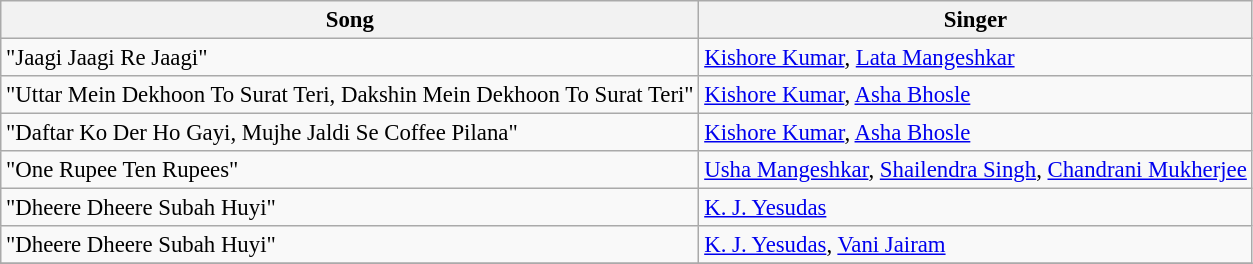<table class="wikitable" style="font-size:95%;">
<tr>
<th>Song</th>
<th>Singer</th>
</tr>
<tr>
<td>"Jaagi Jaagi Re Jaagi"</td>
<td><a href='#'>Kishore Kumar</a>, <a href='#'>Lata Mangeshkar</a></td>
</tr>
<tr>
<td>"Uttar Mein Dekhoon To Surat Teri, Dakshin Mein Dekhoon To Surat Teri"</td>
<td><a href='#'>Kishore Kumar</a>, <a href='#'>Asha Bhosle</a></td>
</tr>
<tr>
<td>"Daftar Ko Der Ho Gayi, Mujhe Jaldi Se Coffee Pilana"</td>
<td><a href='#'>Kishore Kumar</a>, <a href='#'>Asha Bhosle</a></td>
</tr>
<tr>
<td>"One Rupee Ten Rupees"</td>
<td><a href='#'>Usha Mangeshkar</a>, <a href='#'>Shailendra Singh</a>, <a href='#'>Chandrani Mukherjee</a></td>
</tr>
<tr>
<td>"Dheere Dheere Subah Huyi"</td>
<td><a href='#'>K. J. Yesudas</a></td>
</tr>
<tr>
<td>"Dheere Dheere Subah Huyi"</td>
<td><a href='#'>K. J. Yesudas</a>, <a href='#'>Vani Jairam</a></td>
</tr>
<tr>
</tr>
</table>
